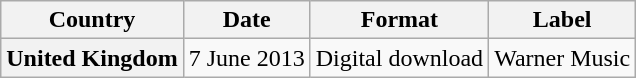<table class="wikitable plainrowheaders">
<tr>
<th scope="col">Country</th>
<th scope="col">Date</th>
<th scope="col">Format</th>
<th scope="col">Label</th>
</tr>
<tr>
<th scope="row">United Kingdom</th>
<td>7 June 2013</td>
<td>Digital download</td>
<td>Warner Music</td>
</tr>
</table>
